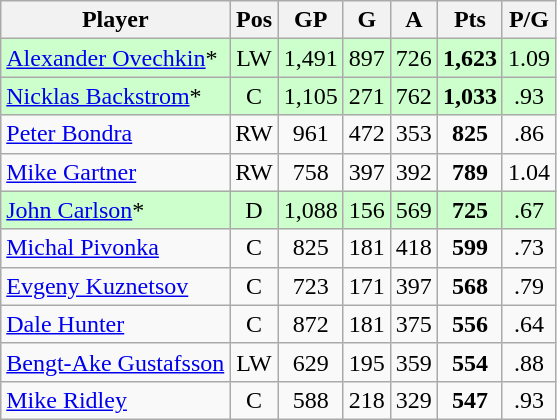<table class="wikitable" style="text-align:center;">
<tr>
<th>Player</th>
<th>Pos</th>
<th>GP</th>
<th>G</th>
<th>A</th>
<th>Pts</th>
<th>P/G</th>
</tr>
<tr style="background:#cfc;">
<td style="text-align:left;"><a href='#'>Alexander Ovechkin</a>*</td>
<td>LW</td>
<td>1,491</td>
<td>897</td>
<td>726</td>
<td><strong>1,623</strong></td>
<td>1.09</td>
</tr>
<tr style="background:#cfc;">
<td style="text-align:left;"><a href='#'>Nicklas Backstrom</a>*</td>
<td>C</td>
<td>1,105</td>
<td>271</td>
<td>762</td>
<td><strong>1,033</strong></td>
<td>.93</td>
</tr>
<tr>
<td style="text-align:left;"><a href='#'>Peter Bondra</a></td>
<td>RW</td>
<td>961</td>
<td>472</td>
<td>353</td>
<td><strong>825</strong></td>
<td>.86</td>
</tr>
<tr>
<td style="text-align:left;"><a href='#'>Mike Gartner</a></td>
<td>RW</td>
<td>758</td>
<td>397</td>
<td>392</td>
<td><strong>789</strong></td>
<td>1.04</td>
</tr>
<tr style="background:#cfc;">
<td style="text-align:left;"><a href='#'>John Carlson</a>*</td>
<td>D</td>
<td>1,088</td>
<td>156</td>
<td>569</td>
<td><strong>725</strong></td>
<td>.67</td>
</tr>
<tr>
<td style="text-align:left;"><a href='#'>Michal Pivonka</a></td>
<td>C</td>
<td>825</td>
<td>181</td>
<td>418</td>
<td><strong>599</strong></td>
<td>.73</td>
</tr>
<tr>
<td style="text-align:left;"><a href='#'>Evgeny Kuznetsov</a></td>
<td>C</td>
<td>723</td>
<td>171</td>
<td>397</td>
<td><strong>568</strong></td>
<td>.79</td>
</tr>
<tr>
<td style="text-align:left;"><a href='#'>Dale Hunter</a></td>
<td>C</td>
<td>872</td>
<td>181</td>
<td>375</td>
<td><strong>556</strong></td>
<td>.64</td>
</tr>
<tr>
<td style="text-align:left;"><a href='#'>Bengt-Ake Gustafsson</a></td>
<td>LW</td>
<td>629</td>
<td>195</td>
<td>359</td>
<td><strong>554</strong></td>
<td>.88</td>
</tr>
<tr>
<td style="text-align:left;"><a href='#'>Mike Ridley</a></td>
<td>C</td>
<td>588</td>
<td>218</td>
<td>329</td>
<td><strong>547</strong></td>
<td>.93</td>
</tr>
</table>
